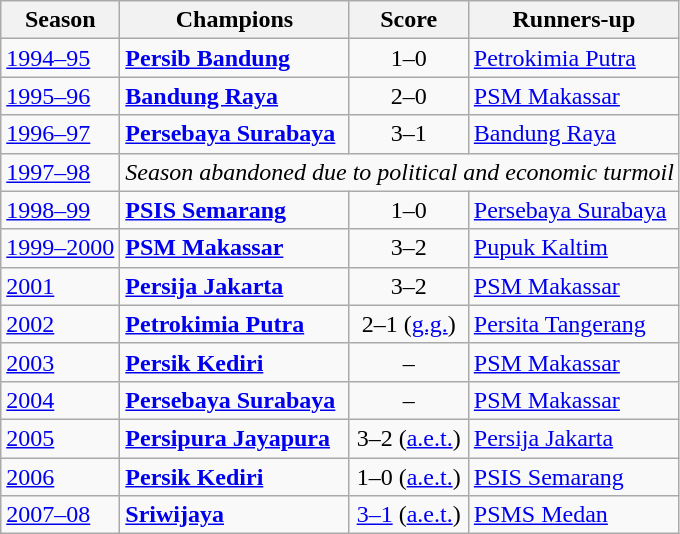<table class="wikitable">
<tr>
<th>Season</th>
<th>Champions</th>
<th>Score</th>
<th>Runners-up</th>
</tr>
<tr>
<td><a href='#'>1994–95</a></td>
<td><strong><a href='#'>Persib Bandung</a></strong></td>
<td align="center">1–0</td>
<td><a href='#'>Petrokimia Putra</a></td>
</tr>
<tr>
<td><a href='#'>1995–96</a></td>
<td><strong><a href='#'>Bandung Raya</a></strong></td>
<td align="center">2–0</td>
<td><a href='#'>PSM Makassar</a></td>
</tr>
<tr>
<td><a href='#'>1996–97</a></td>
<td><strong><a href='#'>Persebaya Surabaya</a></strong></td>
<td align="center">3–1</td>
<td><a href='#'>Bandung Raya</a></td>
</tr>
<tr>
<td><a href='#'>1997–98</a></td>
<td colspan="3" align="center"><em>Season abandoned due to political and economic turmoil</em></td>
</tr>
<tr>
<td><a href='#'>1998–99</a></td>
<td><strong><a href='#'>PSIS Semarang</a></strong></td>
<td align="center">1–0</td>
<td><a href='#'>Persebaya Surabaya</a></td>
</tr>
<tr>
<td><a href='#'>1999–2000</a></td>
<td><strong><a href='#'>PSM Makassar</a></strong></td>
<td align="center">3–2</td>
<td><a href='#'>Pupuk Kaltim</a></td>
</tr>
<tr>
<td><a href='#'>2001</a></td>
<td><strong><a href='#'>Persija Jakarta</a></strong></td>
<td align="center">3–2</td>
<td><a href='#'>PSM Makassar</a></td>
</tr>
<tr>
<td><a href='#'>2002</a></td>
<td><strong><a href='#'>Petrokimia Putra</a></strong></td>
<td align="center">2–1 (<a href='#'>g.g.</a>)</td>
<td><a href='#'>Persita Tangerang</a></td>
</tr>
<tr>
<td><a href='#'>2003</a></td>
<td><strong><a href='#'>Persik Kediri</a></strong></td>
<td align="center">–</td>
<td><a href='#'>PSM Makassar</a></td>
</tr>
<tr>
<td><a href='#'>2004</a></td>
<td><strong><a href='#'>Persebaya Surabaya</a></strong></td>
<td align="center">–</td>
<td><a href='#'>PSM Makassar</a></td>
</tr>
<tr>
<td><a href='#'>2005</a></td>
<td><strong><a href='#'>Persipura Jayapura</a></strong></td>
<td align="center">3–2 (<a href='#'>a.e.t.</a>)</td>
<td><a href='#'>Persija Jakarta</a></td>
</tr>
<tr>
<td><a href='#'>2006</a></td>
<td><strong><a href='#'>Persik Kediri</a></strong></td>
<td align="center">1–0 (<a href='#'>a.e.t.</a>)</td>
<td><a href='#'>PSIS Semarang</a></td>
</tr>
<tr>
<td><a href='#'>2007–08</a></td>
<td><strong><a href='#'>Sriwijaya</a></strong></td>
<td align="center"><a href='#'>3–1</a> (<a href='#'>a.e.t.</a>)</td>
<td><a href='#'>PSMS Medan</a></td>
</tr>
</table>
